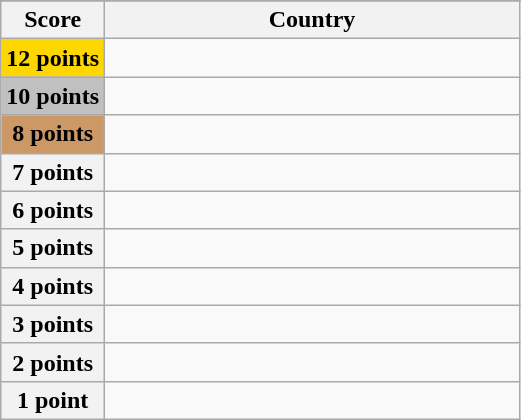<table class="wikitable">
<tr>
</tr>
<tr>
<th scope="col" width="20%">Score</th>
<th scope="col">Country</th>
</tr>
<tr>
<th scope="row" style="background:gold">12 points</th>
<td></td>
</tr>
<tr>
<th scope="row" style="background:silver">10 points</th>
<td></td>
</tr>
<tr>
<th scope="row" style="background:#CC9966">8 points</th>
<td></td>
</tr>
<tr>
<th scope="row">7 points</th>
<td></td>
</tr>
<tr>
<th scope="row">6 points</th>
<td></td>
</tr>
<tr>
<th scope="row">5 points</th>
<td></td>
</tr>
<tr>
<th scope="row">4 points</th>
<td></td>
</tr>
<tr>
<th scope="row">3 points</th>
<td></td>
</tr>
<tr>
<th scope="row">2 points</th>
<td></td>
</tr>
<tr>
<th scope="row">1 point</th>
<td></td>
</tr>
</table>
